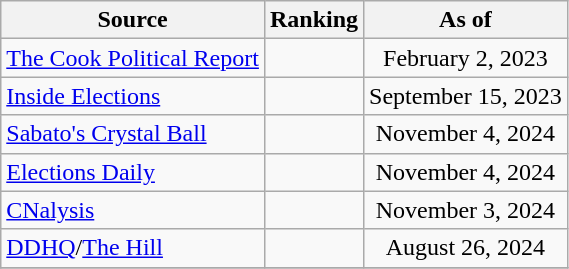<table class="wikitable" style="text-align:center">
<tr>
<th>Source</th>
<th>Ranking</th>
<th>As of</th>
</tr>
<tr>
<td align=left><a href='#'>The Cook Political Report</a></td>
<td></td>
<td>February 2, 2023</td>
</tr>
<tr>
<td align=left><a href='#'>Inside Elections</a></td>
<td></td>
<td>September 15, 2023</td>
</tr>
<tr>
<td align=left><a href='#'>Sabato's Crystal Ball</a></td>
<td></td>
<td>November 4, 2024</td>
</tr>
<tr>
<td align=left><a href='#'>Elections Daily</a></td>
<td></td>
<td>November 4, 2024</td>
</tr>
<tr>
<td align=left><a href='#'>CNalysis</a></td>
<td></td>
<td>November 3, 2024</td>
</tr>
<tr>
<td align=left><a href='#'>DDHQ</a>/<a href='#'>The Hill</a></td>
<td></td>
<td>August 26, 2024</td>
</tr>
<tr>
</tr>
</table>
